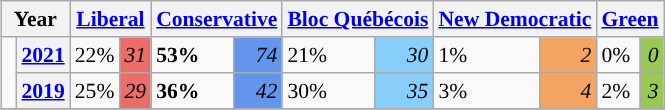<table class="wikitable" style="float:right; width:400; font-size:90%; margin-left:1em;">
<tr>
<th colspan="2" scope="col">Year</th>
<th colspan="2" scope="col"><a href='#'>Liberal</a></th>
<th colspan="2" scope="col"><a href='#'>Conservative</a></th>
<th colspan="2" scope="col"><a href='#'>Bloc Québécois</a></th>
<th colspan="2" scope="col"><a href='#'>New Democratic</a></th>
<th colspan="2" scope="col"><a href='#'>Green</a></th>
</tr>
<tr>
<td rowspan="2" style="width: 0.25em; background-color: "></td>
<th><a href='#'>2021</a></th>
<td>22%</td>
<td style="text-align:right; background:#EA6D6A;"><em>31</em></td>
<td><strong>53%</strong></td>
<td style="text-align:right; background:#6495ED;"><em>74</em></td>
<td>21%</td>
<td style="text-align:right; background:#87CEFA;"><em>30</em></td>
<td>1%</td>
<td style="text-align:right; background:#F4A460;"><em>2</em></td>
<td>0%</td>
<td style="text-align:right; background:#99C955;"><em>0</em></td>
</tr>
<tr>
<th><a href='#'>2019</a></th>
<td>25%</td>
<td style="text-align:right; background:#EA6D6A;"><em>29</em></td>
<td><strong>36%</strong></td>
<td style="text-align:right; background:#6495ED;"><em>42</em></td>
<td>30%</td>
<td style="text-align:right; background:#87CEFA;"><em>35</em></td>
<td>3%</td>
<td style="text-align:right; background:#F4A460;"><em>4</em></td>
<td>2%</td>
<td style="text-align:right; background:#99C955;"><em>3</em></td>
</tr>
<tr>
</tr>
</table>
